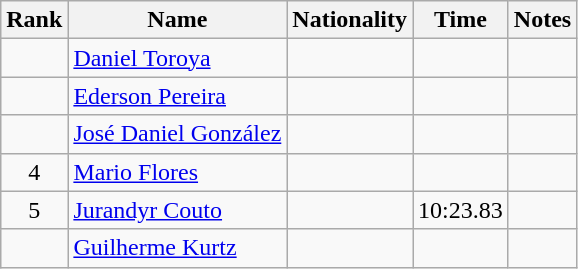<table class="wikitable sortable" style="text-align:center">
<tr>
<th>Rank</th>
<th>Name</th>
<th>Nationality</th>
<th>Time</th>
<th>Notes</th>
</tr>
<tr>
<td></td>
<td align=left><a href='#'>Daniel Toroya</a></td>
<td align=left></td>
<td></td>
<td></td>
</tr>
<tr>
<td></td>
<td align=left><a href='#'>Ederson Pereira</a></td>
<td align=left></td>
<td></td>
<td></td>
</tr>
<tr>
<td></td>
<td align=left><a href='#'>José Daniel González</a></td>
<td align=left></td>
<td></td>
<td></td>
</tr>
<tr>
<td>4</td>
<td align=left><a href='#'>Mario Flores</a></td>
<td align=left></td>
<td></td>
<td></td>
</tr>
<tr>
<td>5</td>
<td align=left><a href='#'>Jurandyr Couto</a></td>
<td align=left></td>
<td>10:23.83</td>
<td></td>
</tr>
<tr>
<td></td>
<td align=left><a href='#'>Guilherme Kurtz</a></td>
<td align=left></td>
<td></td>
<td></td>
</tr>
</table>
